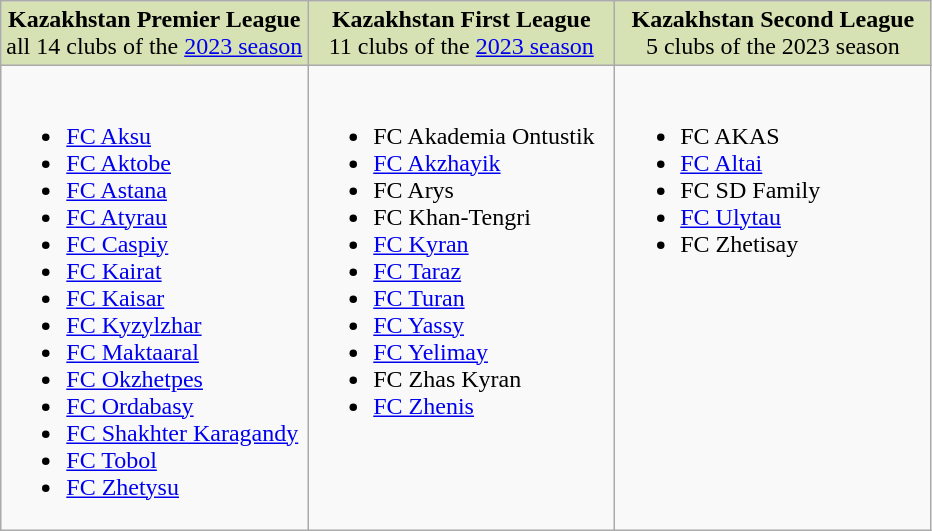<table class="wikitable">
<tr style="background:#D6E2B3; text-align:center; vertical-align:top;">
<td style="width:33%"><strong>Kazakhstan Premier League</strong><br>all 14 clubs of the <a href='#'>2023 season</a></td>
<td style="width:33%"><strong>Kazakhstan First League</strong><br>11 clubs of the <a href='#'>2023 season</a></td>
<td style="width:34%"><strong>Kazakhstan Second League</strong><br>5 clubs of the 2023 season</td>
</tr>
<tr style="vertical-align:top">
<td><br><ul><li><a href='#'>FC Aksu</a></li><li><a href='#'>FC Aktobe</a></li><li><a href='#'>FC Astana</a></li><li><a href='#'>FC Atyrau</a></li><li><a href='#'>FC Caspiy</a></li><li><a href='#'>FC Kairat</a></li><li><a href='#'>FC Kaisar</a></li><li><a href='#'>FC Kyzylzhar</a></li><li><a href='#'>FC Maktaaral</a></li><li><a href='#'>FC Okzhetpes</a></li><li><a href='#'>FC Ordabasy</a></li><li><a href='#'>FC Shakhter Karagandy</a></li><li><a href='#'>FC Tobol</a></li><li><a href='#'>FC Zhetysu</a></li></ul></td>
<td><br><ul><li>FC Akademia Ontustik</li><li><a href='#'>FC Akzhayik</a></li><li>FC Arys</li><li>FC Khan-Tengri</li><li><a href='#'>FC Kyran</a></li><li><a href='#'>FC Taraz</a></li><li><a href='#'>FC Turan</a></li><li><a href='#'>FC Yassy</a></li><li><a href='#'>FC Yelimay</a></li><li>FC Zhas Kyran</li><li><a href='#'>FC Zhenis</a></li></ul></td>
<td><br><ul><li>FC AKAS</li><li><a href='#'>FC Altai</a></li><li>FC SD Family</li><li><a href='#'>FC Ulytau</a></li><li>FC Zhetisay</li></ul></td>
</tr>
</table>
